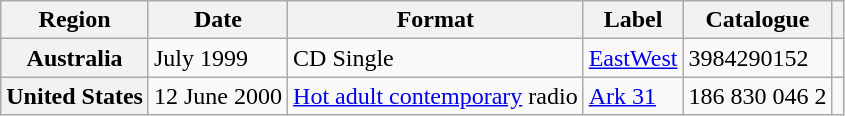<table class="wikitable plainrowheaders">
<tr>
<th>Region</th>
<th>Date</th>
<th>Format</th>
<th>Label</th>
<th>Catalogue</th>
<th></th>
</tr>
<tr>
<th scope="row">Australia</th>
<td>July 1999</td>
<td>CD Single</td>
<td><a href='#'>EastWest</a></td>
<td>3984290152</td>
<td align="center"></td>
</tr>
<tr>
<th scope="row">United States</th>
<td>12 June 2000</td>
<td><a href='#'>Hot adult contemporary</a> radio</td>
<td><a href='#'>Ark 31</a></td>
<td>186 830 046 2</td>
<td align="center"></td>
</tr>
</table>
